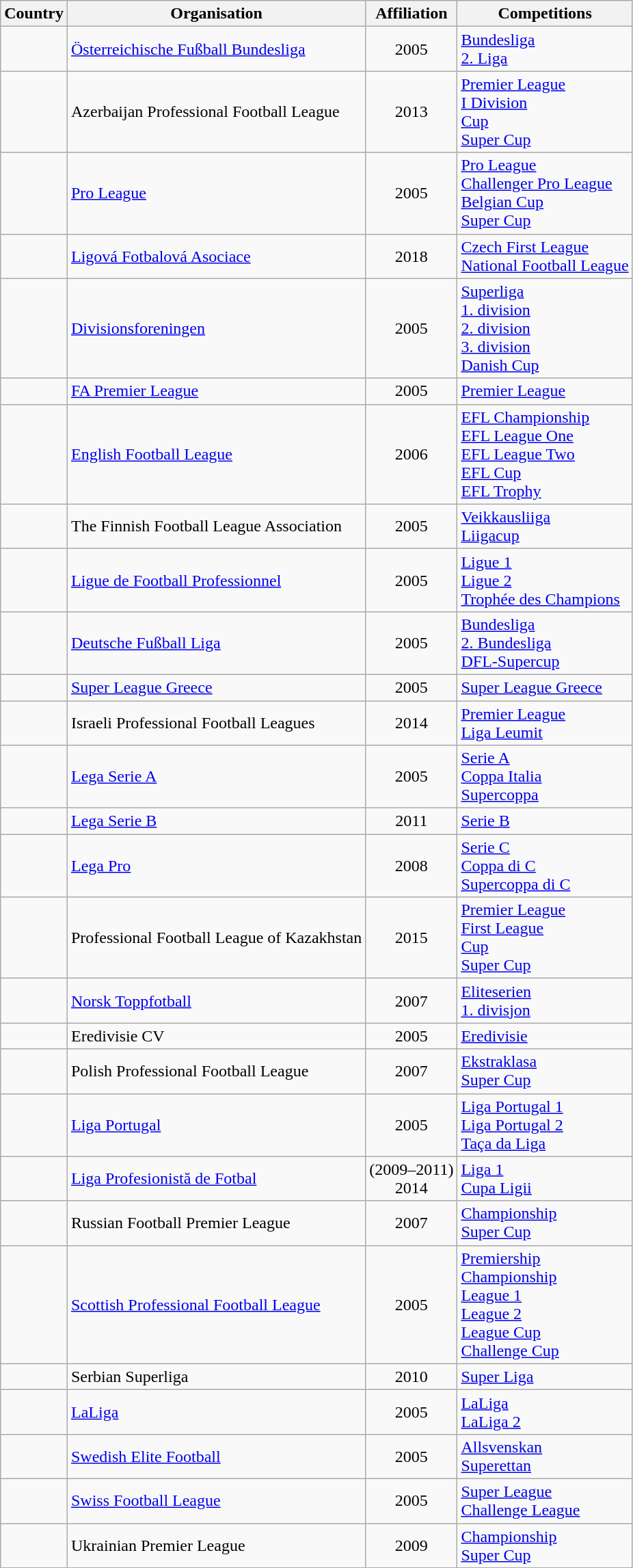<table class="wikitable">
<tr>
<th>Country</th>
<th>Organisation</th>
<th>Affiliation</th>
<th>Competitions</th>
</tr>
<tr>
<td></td>
<td><a href='#'>Österreichische Fußball Bundesliga</a> </td>
<td align="center">2005</td>
<td><a href='#'>Bundesliga</a> <br><a href='#'>2. Liga</a></td>
</tr>
<tr>
<td></td>
<td>Azerbaijan Professional Football League </td>
<td align="center">2013</td>
<td><a href='#'>Premier League</a> <br><a href='#'>I Division</a> <br><a href='#'>Cup</a> <br><a href='#'>Super Cup</a></td>
</tr>
<tr>
<td></td>
<td><a href='#'>Pro League</a></td>
<td align="center">2005</td>
<td><a href='#'>Pro League</a><br><a href='#'>Challenger Pro League</a><br><a href='#'>Belgian Cup</a><br><a href='#'>Super Cup</a></td>
</tr>
<tr>
<td></td>
<td><a href='#'>Ligová Fotbalová Asociace</a></td>
<td align="center">2018</td>
<td><a href='#'>Czech First League</a> <br> <a href='#'>National Football League</a></td>
</tr>
<tr>
<td></td>
<td><a href='#'>Divisionsforeningen</a></td>
<td align="center">2005</td>
<td><a href='#'>Superliga</a> <br><a href='#'>1. division</a> <br><a href='#'>2. division</a><br><a href='#'>3. division</a><br><a href='#'>Danish Cup</a></td>
</tr>
<tr>
<td></td>
<td><a href='#'>FA Premier League</a></td>
<td align="center">2005</td>
<td><a href='#'>Premier League</a></td>
</tr>
<tr>
<td></td>
<td><a href='#'>English Football League</a></td>
<td align="center">2006</td>
<td><a href='#'>EFL Championship</a> <br><a href='#'>EFL League One</a> <br><a href='#'>EFL League Two</a> <br><a href='#'>EFL Cup</a> <br><a href='#'>EFL Trophy</a></td>
</tr>
<tr>
<td></td>
<td>The Finnish Football League Association </td>
<td align="center">2005</td>
<td><a href='#'>Veikkausliiga</a> <br><a href='#'>Liigacup</a></td>
</tr>
<tr>
<td></td>
<td><a href='#'>Ligue de Football Professionnel</a></td>
<td align="center">2005</td>
<td><a href='#'>Ligue 1</a> <br><a href='#'>Ligue 2</a> <br><a href='#'>Trophée des Champions</a></td>
</tr>
<tr>
<td></td>
<td><a href='#'>Deutsche Fußball Liga</a></td>
<td align="center">2005</td>
<td><a href='#'>Bundesliga</a> <br><a href='#'>2. Bundesliga</a><br><a href='#'>DFL-Supercup</a></td>
</tr>
<tr>
<td></td>
<td><a href='#'>Super League Greece</a> </td>
<td align="center">2005</td>
<td><a href='#'>Super League Greece</a></td>
</tr>
<tr>
<td></td>
<td>Israeli Professional Football Leagues </td>
<td align="center">2014</td>
<td><a href='#'>Premier League</a> <br><a href='#'>Liga Leumit</a></td>
</tr>
<tr>
<td></td>
<td><a href='#'>Lega Serie A</a></td>
<td align="center">2005<br></td>
<td><a href='#'>Serie A</a> <br><a href='#'>Coppa Italia</a> <br><a href='#'>Supercoppa</a></td>
</tr>
<tr>
<td></td>
<td><a href='#'>Lega Serie B</a></td>
<td align="center">2011</td>
<td><a href='#'>Serie B</a></td>
</tr>
<tr>
<td></td>
<td><a href='#'>Lega Pro</a></td>
<td align="center">2008</td>
<td><a href='#'>Serie C</a> <br><a href='#'>Coppa di C</a> <br><a href='#'>Supercoppa di C</a></td>
</tr>
<tr>
<td></td>
<td>Professional Football League of Kazakhstan </td>
<td align="center">2015</td>
<td><a href='#'>Premier League</a> <br> <a href='#'>First League</a> <br><a href='#'>Cup</a> <br><a href='#'>Super Cup</a></td>
</tr>
<tr>
<td></td>
<td><a href='#'>Norsk Toppfotball</a></td>
<td align="center">2007</td>
<td><a href='#'>Eliteserien</a> <br><a href='#'>1. divisjon</a></td>
</tr>
<tr>
<td></td>
<td>Eredivisie CV </td>
<td align="center">2005</td>
<td><a href='#'>Eredivisie</a></td>
</tr>
<tr>
<td></td>
<td>Polish Professional Football League </td>
<td align="center">2007</td>
<td><a href='#'>Ekstraklasa</a> <br><a href='#'>Super Cup</a></td>
</tr>
<tr>
<td></td>
<td><a href='#'>Liga Portugal</a></td>
<td align="center">2005</td>
<td><a href='#'>Liga Portugal 1</a> <br><a href='#'>Liga Portugal 2</a> <br><a href='#'>Taça da Liga</a></td>
</tr>
<tr>
<td></td>
<td><a href='#'>Liga Profesionistă de Fotbal</a></td>
<td align="center">(2009–2011) <br>2014</td>
<td><a href='#'>Liga 1</a> <br><a href='#'>Cupa Ligii</a></td>
</tr>
<tr>
<td></td>
<td>Russian Football Premier League </td>
<td align="center">2007</td>
<td><a href='#'>Championship</a> <br><a href='#'>Super Cup</a></td>
</tr>
<tr>
<td></td>
<td><a href='#'>Scottish Professional Football League</a></td>
<td align="center">2005<br></td>
<td><a href='#'>Premiership</a> <br><a href='#'>Championship</a> <br><a href='#'>League 1</a> <br><a href='#'>League 2</a> <br><a href='#'>League Cup</a> <br><a href='#'>Challenge Cup</a></td>
</tr>
<tr>
<td></td>
<td>Serbian Superliga </td>
<td align="center">2010</td>
<td><a href='#'>Super Liga</a></td>
</tr>
<tr>
<td></td>
<td><a href='#'>LaLiga</a></td>
<td align="center">2005</td>
<td><a href='#'>LaLiga</a> <br><a href='#'>LaLiga 2</a></td>
</tr>
<tr>
<td></td>
<td><a href='#'>Swedish Elite Football</a></td>
<td align="center">2005</td>
<td><a href='#'>Allsvenskan</a> <br><a href='#'>Superettan</a></td>
</tr>
<tr>
<td></td>
<td><a href='#'>Swiss Football League</a></td>
<td align="center">2005</td>
<td><a href='#'>Super League</a> <br><a href='#'>Challenge League</a></td>
</tr>
<tr>
<td></td>
<td>Ukrainian Premier League </td>
<td align="center">2009</td>
<td><a href='#'>Championship</a> <br><a href='#'>Super Cup</a></td>
</tr>
</table>
